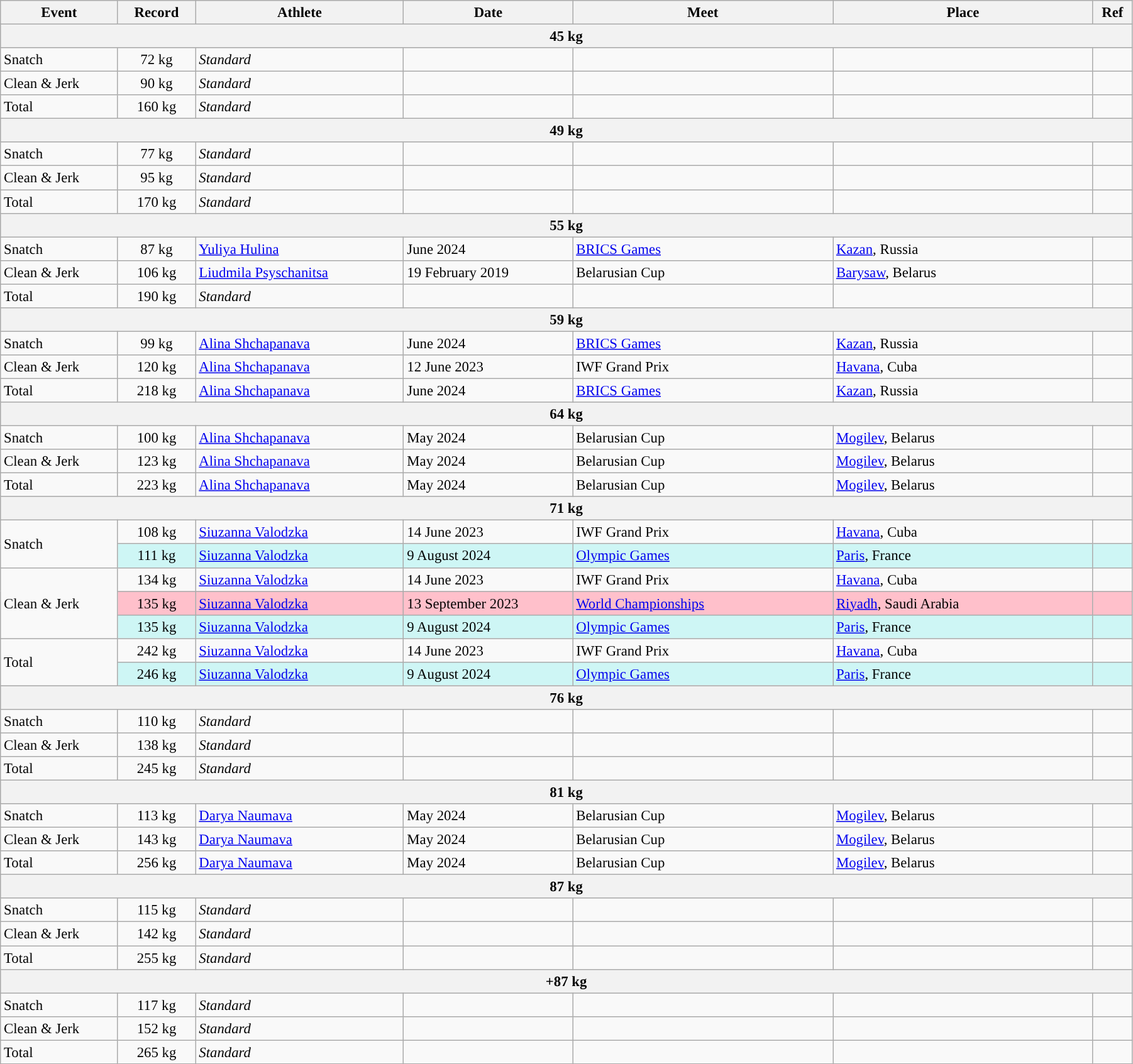<table class="wikitable" style="font-size:95%; width: 95%;">
<tr>
<th width=9%>Event</th>
<th width=6%>Record</th>
<th width=16%>Athlete</th>
<th width=13%>Date</th>
<th width=20%>Meet</th>
<th width=20%>Place</th>
<th width=3%>Ref</th>
</tr>
<tr bgcolor="#DDDDDD">
<th colspan="7">45 kg</th>
</tr>
<tr>
<td>Snatch</td>
<td align="center">72 kg</td>
<td><em>Standard</em></td>
<td></td>
<td></td>
<td></td>
<td></td>
</tr>
<tr>
<td>Clean & Jerk</td>
<td align="center">90 kg</td>
<td><em>Standard</em></td>
<td></td>
<td></td>
<td></td>
<td></td>
</tr>
<tr>
<td>Total</td>
<td align="center">160 kg</td>
<td><em>Standard</em></td>
<td></td>
<td></td>
<td></td>
<td></td>
</tr>
<tr bgcolor="#DDDDDD">
<th colspan="7">49 kg</th>
</tr>
<tr>
<td>Snatch</td>
<td align="center">77 kg</td>
<td><em>Standard</em></td>
<td></td>
<td></td>
<td></td>
<td></td>
</tr>
<tr>
<td>Clean & Jerk</td>
<td align="center">95 kg</td>
<td><em>Standard</em></td>
<td></td>
<td></td>
<td></td>
<td></td>
</tr>
<tr>
<td>Total</td>
<td align="center">170 kg</td>
<td><em>Standard</em></td>
<td></td>
<td></td>
<td></td>
<td></td>
</tr>
<tr bgcolor="#DDDDDD">
<th colspan="7">55 kg</th>
</tr>
<tr>
<td>Snatch</td>
<td align="center">87 kg</td>
<td><a href='#'>Yuliya Hulina</a></td>
<td>June 2024</td>
<td><a href='#'>BRICS Games</a></td>
<td><a href='#'>Kazan</a>, Russia</td>
<td></td>
</tr>
<tr>
<td>Clean & Jerk</td>
<td align="center">106 kg</td>
<td><a href='#'>Liudmila Psyschanitsa</a></td>
<td>19 February 2019</td>
<td>Belarusian Cup</td>
<td><a href='#'>Barysaw</a>, Belarus</td>
<td></td>
</tr>
<tr>
<td>Total</td>
<td align="center">190 kg</td>
<td><em>Standard</em></td>
<td></td>
<td></td>
<td></td>
<td></td>
</tr>
<tr bgcolor="#DDDDDD">
<th colspan="7">59 kg</th>
</tr>
<tr>
<td>Snatch</td>
<td align="center">99 kg</td>
<td><a href='#'>Alina Shchapanava</a></td>
<td>June 2024</td>
<td><a href='#'>BRICS Games</a></td>
<td><a href='#'>Kazan</a>, Russia</td>
<td></td>
</tr>
<tr>
<td>Clean & Jerk</td>
<td align="center">120 kg</td>
<td><a href='#'>Alina Shchapanava</a></td>
<td>12 June 2023</td>
<td>IWF Grand Prix</td>
<td><a href='#'>Havana</a>, Cuba</td>
<td></td>
</tr>
<tr>
<td>Total</td>
<td align=center>218 kg</td>
<td><a href='#'>Alina Shchapanava</a></td>
<td>June 2024</td>
<td><a href='#'>BRICS Games</a></td>
<td><a href='#'>Kazan</a>, Russia</td>
<td></td>
</tr>
<tr bgcolor="#DDDDDD">
<th colspan="7">64 kg</th>
</tr>
<tr>
<td>Snatch</td>
<td align="center">100 kg</td>
<td><a href='#'>Alina Shchapanava</a></td>
<td>May 2024</td>
<td>Belarusian Cup</td>
<td><a href='#'>Mogilev</a>, Belarus</td>
<td></td>
</tr>
<tr>
<td>Clean & Jerk</td>
<td align="center">123 kg</td>
<td><a href='#'>Alina Shchapanava</a></td>
<td>May 2024</td>
<td>Belarusian Cup</td>
<td><a href='#'>Mogilev</a>, Belarus</td>
<td></td>
</tr>
<tr>
<td>Total</td>
<td align="center">223 kg</td>
<td><a href='#'>Alina Shchapanava</a></td>
<td>May 2024</td>
<td>Belarusian Cup</td>
<td><a href='#'>Mogilev</a>, Belarus</td>
<td></td>
</tr>
<tr bgcolor="#DDDDDD">
<th colspan="7">71 kg</th>
</tr>
<tr>
<td rowspan=2>Snatch</td>
<td align="center">108 kg</td>
<td><a href='#'>Siuzanna Valodzka</a></td>
<td>14 June 2023</td>
<td>IWF Grand Prix</td>
<td><a href='#'>Havana</a>, Cuba</td>
<td></td>
</tr>
<tr bgcolor=#CEF6F5>
<td align="center">111 kg</td>
<td><a href='#'>Siuzanna Valodzka</a></td>
<td>9 August 2024</td>
<td><a href='#'>Olympic Games</a></td>
<td><a href='#'>Paris</a>, France</td>
<td></td>
</tr>
<tr>
<td rowspan=3>Clean & Jerk</td>
<td align="center">134 kg</td>
<td><a href='#'>Siuzanna Valodzka</a></td>
<td>14 June 2023</td>
<td>IWF Grand Prix</td>
<td><a href='#'>Havana</a>, Cuba</td>
<td></td>
</tr>
<tr style="background:pink">
<td align="center">135 kg</td>
<td><a href='#'>Siuzanna Valodzka</a></td>
<td>13 September 2023</td>
<td><a href='#'>World Championships</a></td>
<td><a href='#'>Riyadh</a>, Saudi Arabia</td>
<td></td>
</tr>
<tr bgcolor=#CEF6F5>
<td align="center">135 kg</td>
<td><a href='#'>Siuzanna Valodzka</a></td>
<td>9 August 2024</td>
<td><a href='#'>Olympic Games</a></td>
<td><a href='#'>Paris</a>, France</td>
<td></td>
</tr>
<tr>
<td rowspan=2>Total</td>
<td align="center">242 kg</td>
<td><a href='#'>Siuzanna Valodzka</a></td>
<td>14 June 2023</td>
<td>IWF Grand Prix</td>
<td><a href='#'>Havana</a>, Cuba</td>
<td></td>
</tr>
<tr bgcolor=#CEF6F5>
<td align="center">246 kg</td>
<td><a href='#'>Siuzanna Valodzka</a></td>
<td>9 August 2024</td>
<td><a href='#'>Olympic Games</a></td>
<td><a href='#'>Paris</a>, France</td>
<td></td>
</tr>
<tr bgcolor="#DDDDDD">
<th colspan="7">76 kg</th>
</tr>
<tr>
<td>Snatch</td>
<td align="center">110 kg</td>
<td><em>Standard</em></td>
<td></td>
<td></td>
<td></td>
<td></td>
</tr>
<tr>
<td>Clean & Jerk</td>
<td align="center">138 kg</td>
<td><em>Standard</em></td>
<td></td>
<td></td>
<td></td>
<td></td>
</tr>
<tr>
<td>Total</td>
<td align="center">245 kg</td>
<td><em>Standard</em></td>
<td></td>
<td></td>
<td></td>
<td></td>
</tr>
<tr bgcolor="#DDDDDD">
<th colspan="7">81 kg</th>
</tr>
<tr>
<td>Snatch</td>
<td align="center">113 kg</td>
<td><a href='#'>Darya Naumava</a></td>
<td>May 2024</td>
<td>Belarusian Cup</td>
<td><a href='#'>Mogilev</a>, Belarus</td>
<td></td>
</tr>
<tr>
<td>Clean & Jerk</td>
<td align="center">143 kg</td>
<td><a href='#'>Darya Naumava</a></td>
<td>May 2024</td>
<td>Belarusian Cup</td>
<td><a href='#'>Mogilev</a>, Belarus</td>
<td></td>
</tr>
<tr>
<td>Total</td>
<td align="center">256 kg</td>
<td><a href='#'>Darya Naumava</a></td>
<td>May 2024</td>
<td>Belarusian Cup</td>
<td><a href='#'>Mogilev</a>, Belarus</td>
<td></td>
</tr>
<tr bgcolor="#DDDDDD">
<th colspan="7">87 kg</th>
</tr>
<tr>
<td>Snatch</td>
<td align="center">115 kg</td>
<td><em>Standard</em></td>
<td></td>
<td></td>
<td></td>
<td></td>
</tr>
<tr>
<td>Clean & Jerk</td>
<td align="center">142 kg</td>
<td><em>Standard</em></td>
<td></td>
<td></td>
<td></td>
<td></td>
</tr>
<tr>
<td>Total</td>
<td align="center">255 kg</td>
<td><em>Standard</em></td>
<td></td>
<td></td>
<td></td>
<td></td>
</tr>
<tr bgcolor="#DDDDDD">
<th colspan="7">+87 kg</th>
</tr>
<tr>
<td>Snatch</td>
<td align="center">117 kg</td>
<td><em>Standard</em></td>
<td></td>
<td></td>
<td></td>
<td></td>
</tr>
<tr>
<td>Clean & Jerk</td>
<td align="center">152 kg</td>
<td><em>Standard</em></td>
<td></td>
<td></td>
<td></td>
<td></td>
</tr>
<tr>
<td>Total</td>
<td align="center">265 kg</td>
<td><em>Standard</em></td>
<td></td>
<td></td>
<td></td>
<td></td>
</tr>
</table>
